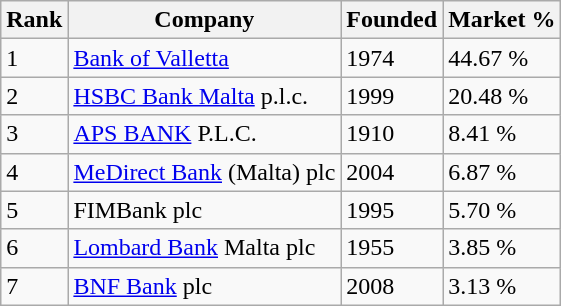<table class="wikitable sortable" align="left">
<tr>
<th>Rank</th>
<th>Company</th>
<th>Founded</th>
<th>Market %</th>
</tr>
<tr>
<td>1</td>
<td><a href='#'>Bank of Valletta</a></td>
<td>1974</td>
<td>44.67 %</td>
</tr>
<tr>
<td>2</td>
<td><a href='#'>HSBC Bank Malta</a> p.l.c.</td>
<td>1999</td>
<td>20.48 %</td>
</tr>
<tr>
<td>3</td>
<td><a href='#'>APS BANK</a> P.L.C.</td>
<td>1910</td>
<td>8.41 %</td>
</tr>
<tr>
<td>4</td>
<td><a href='#'>MeDirect Bank</a> (Malta) plc</td>
<td>2004</td>
<td>6.87 %</td>
</tr>
<tr>
<td>5</td>
<td>FIMBank plc</td>
<td>1995</td>
<td>5.70 %</td>
</tr>
<tr>
<td>6</td>
<td><a href='#'>Lombard Bank</a> Malta plc</td>
<td>1955</td>
<td>3.85 %</td>
</tr>
<tr>
<td>7</td>
<td><a href='#'>BNF Bank</a> plc</td>
<td>2008</td>
<td>3.13 %</td>
</tr>
</table>
